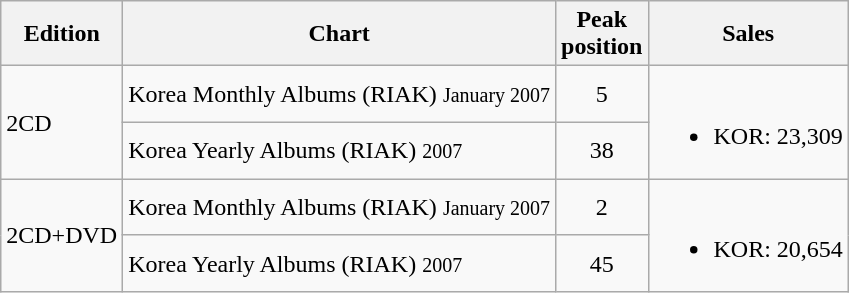<table class="wikitable">
<tr>
<th>Edition</th>
<th>Chart</th>
<th>Peak<br>position</th>
<th>Sales</th>
</tr>
<tr>
<td rowspan="2">2CD</td>
<td>Korea Monthly Albums (RIAK) <small>January 2007</small></td>
<td style="text-align:center">5</td>
<td rowspan="2"><br><ul><li>KOR: 23,309</li></ul></td>
</tr>
<tr>
<td>Korea Yearly Albums (RIAK) <small>2007</small></td>
<td style="text-align:center">38</td>
</tr>
<tr>
<td rowspan="2">2CD+DVD</td>
<td>Korea Monthly Albums (RIAK) <small>January 2007</small></td>
<td style="text-align:center">2</td>
<td rowspan="2"><br><ul><li>KOR: 20,654</li></ul></td>
</tr>
<tr>
<td>Korea Yearly Albums (RIAK) <small>2007</small></td>
<td style="text-align:center">45</td>
</tr>
</table>
